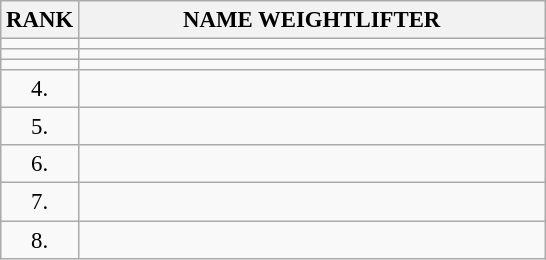<table class="wikitable" style="font-size:95%;">
<tr>
<th>RANK</th>
<th align="left" style="width: 20em">NAME WEIGHTLIFTER</th>
</tr>
<tr>
<td align="center"></td>
<td></td>
</tr>
<tr>
<td align="center"></td>
<td></td>
</tr>
<tr>
<td align="center"></td>
<td></td>
</tr>
<tr>
<td align="center">4.</td>
<td></td>
</tr>
<tr>
<td align="center">5.</td>
<td></td>
</tr>
<tr>
<td align="center">6.</td>
<td></td>
</tr>
<tr>
<td align="center">7.</td>
<td></td>
</tr>
<tr>
<td align="center">8.</td>
<td></td>
</tr>
</table>
